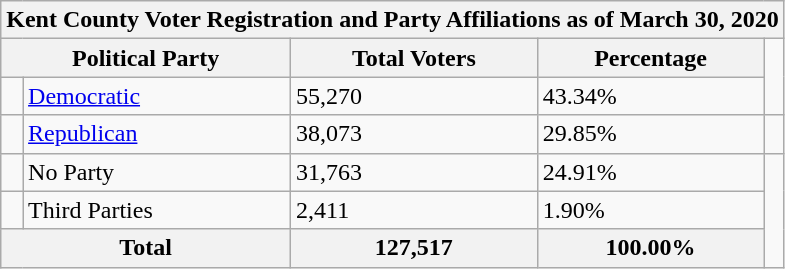<table class="wikitable">
<tr>
<th colspan="6">Kent County Voter Registration and Party Affiliations as of March 30, 2020 </th>
</tr>
<tr>
<th colspan="2">Political Party</th>
<th>Total Voters</th>
<th>Percentage</th>
</tr>
<tr>
<td></td>
<td><a href='#'>Democratic</a></td>
<td>55,270</td>
<td>43.34%</td>
</tr>
<tr>
<td></td>
<td><a href='#'>Republican</a></td>
<td>38,073</td>
<td>29.85%</td>
<td></td>
</tr>
<tr>
<td></td>
<td>No Party</td>
<td>31,763</td>
<td>24.91%</td>
</tr>
<tr>
<td></td>
<td>Third Parties</td>
<td>2,411</td>
<td>1.90%</td>
</tr>
<tr>
<th colspan="2">Total</th>
<th>127,517</th>
<th>100.00%</th>
</tr>
</table>
